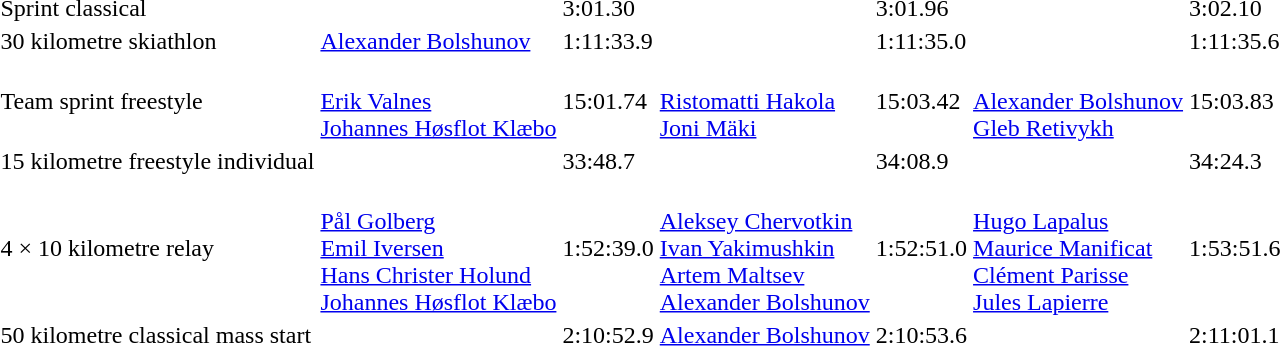<table>
<tr>
<td>Sprint classical<br></td>
<td></td>
<td>3:01.30</td>
<td></td>
<td>3:01.96</td>
<td></td>
<td>3:02.10</td>
</tr>
<tr>
<td>30 kilometre skiathlon<br></td>
<td><a href='#'>Alexander Bolshunov</a><br></td>
<td>1:11:33.9</td>
<td></td>
<td>1:11:35.0</td>
<td></td>
<td>1:11:35.6</td>
</tr>
<tr>
<td>Team sprint freestyle<br></td>
<td><br><a href='#'>Erik Valnes</a><br><a href='#'>Johannes Høsflot Klæbo</a></td>
<td>15:01.74</td>
<td><br><a href='#'>Ristomatti Hakola</a><br><a href='#'>Joni Mäki</a></td>
<td>15:03.42</td>
<td><br><a href='#'>Alexander Bolshunov</a><br><a href='#'>Gleb Retivykh</a></td>
<td>15:03.83</td>
</tr>
<tr>
<td>15 kilometre freestyle individual<br></td>
<td></td>
<td>33:48.7</td>
<td></td>
<td>34:08.9</td>
<td></td>
<td>34:24.3</td>
</tr>
<tr>
<td>4 × 10 kilometre relay<br></td>
<td><br><a href='#'>Pål Golberg</a><br><a href='#'>Emil Iversen</a><br><a href='#'>Hans Christer Holund</a><br><a href='#'>Johannes Høsflot Klæbo</a></td>
<td>1:52:39.0</td>
<td><br><a href='#'>Aleksey Chervotkin</a><br><a href='#'>Ivan Yakimushkin</a><br><a href='#'>Artem Maltsev</a><br><a href='#'>Alexander Bolshunov</a></td>
<td>1:52:51.0</td>
<td><br><a href='#'>Hugo Lapalus</a><br><a href='#'>Maurice Manificat</a><br><a href='#'>Clément Parisse</a><br><a href='#'>Jules Lapierre</a></td>
<td>1:53:51.6</td>
</tr>
<tr>
<td>50 kilometre classical mass start<br></td>
<td></td>
<td>2:10:52.9</td>
<td><a href='#'>Alexander Bolshunov</a><br></td>
<td>2:10:53.6</td>
<td></td>
<td>2:11:01.1</td>
</tr>
</table>
